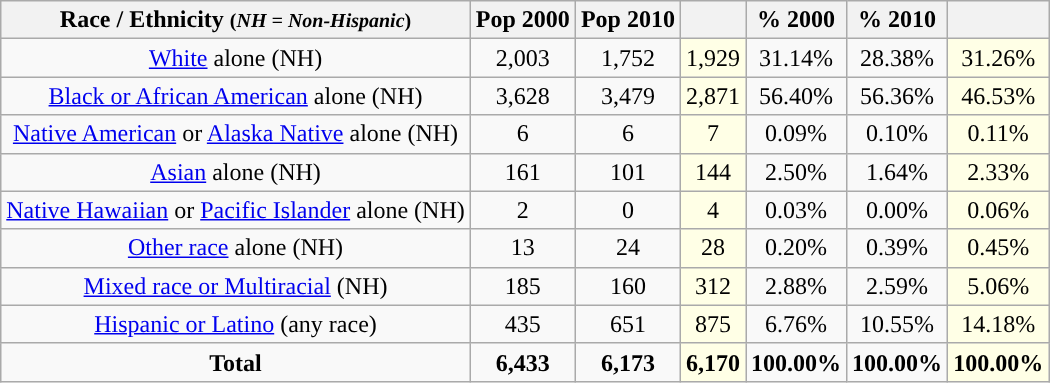<table class="wikitable" style="text-align:center;">
<tr>
<th>Race / Ethnicity <small>(<em>NH = Non-Hispanic</em>)</small></th>
<th>Pop 2000</th>
<th>Pop 2010</th>
<th></th>
<th>% 2000</th>
<th>% 2010</th>
<th></th>
</tr>
<tr>
<td><a href='#'>White</a> alone (NH)</td>
<td>2,003</td>
<td>1,752</td>
<td style='background: #ffffe6;'>1,929</td>
<td>31.14%</td>
<td>28.38%</td>
<td style='background: #ffffe6;'>31.26%</td>
</tr>
<tr>
<td><a href='#'>Black or African American</a> alone (NH)</td>
<td>3,628</td>
<td>3,479</td>
<td style='background: #ffffe6;'>2,871</td>
<td>56.40%</td>
<td>56.36%</td>
<td style='background: #ffffe6;'>46.53%</td>
</tr>
<tr>
<td><a href='#'>Native American</a> or <a href='#'>Alaska Native</a> alone (NH)</td>
<td>6</td>
<td>6</td>
<td style='background: #ffffe6;'>7</td>
<td>0.09%</td>
<td>0.10%</td>
<td style='background: #ffffe6;'>0.11%</td>
</tr>
<tr>
<td><a href='#'>Asian</a> alone (NH)</td>
<td>161</td>
<td>101</td>
<td style='background: #ffffe6;'>144</td>
<td>2.50%</td>
<td>1.64%</td>
<td style='background: #ffffe6;'>2.33%</td>
</tr>
<tr>
<td><a href='#'>Native Hawaiian</a> or <a href='#'>Pacific Islander</a> alone (NH)</td>
<td>2</td>
<td>0</td>
<td style='background: #ffffe6;'>4</td>
<td>0.03%</td>
<td>0.00%</td>
<td style='background: #ffffe6;'>0.06%</td>
</tr>
<tr>
<td><a href='#'>Other race</a> alone (NH)</td>
<td>13</td>
<td>24</td>
<td style='background: #ffffe6;'>28</td>
<td>0.20%</td>
<td>0.39%</td>
<td style='background: #ffffe6;'>0.45%</td>
</tr>
<tr>
<td><a href='#'>Mixed race or Multiracial</a> (NH)</td>
<td>185</td>
<td>160</td>
<td style='background: #ffffe6;'>312</td>
<td>2.88%</td>
<td>2.59%</td>
<td style='background: #ffffe6;'>5.06%</td>
</tr>
<tr>
<td><a href='#'>Hispanic or Latino</a> (any race)</td>
<td>435</td>
<td>651</td>
<td style='background: #ffffe6;'>875</td>
<td>6.76%</td>
<td>10.55%</td>
<td style='background: #ffffe6;'>14.18%</td>
</tr>
<tr>
<td><strong>Total</strong></td>
<td><strong>6,433</strong></td>
<td><strong>6,173</strong></td>
<td style='background: #ffffe6;'><strong>6,170</strong></td>
<td><strong>100.00%</strong></td>
<td><strong>100.00%</strong></td>
<td style='background: #ffffe6;'><strong>100.00%</strong></td>
</tr>
</table>
